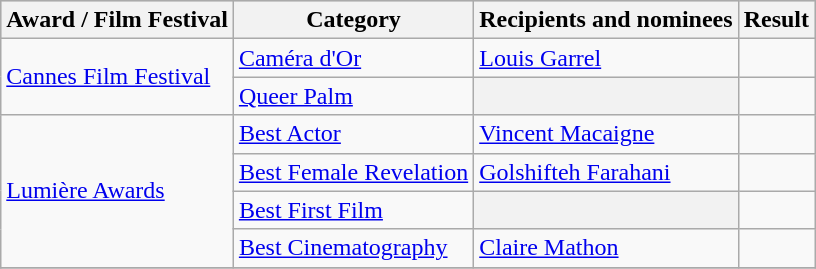<table class="wikitable plainrowheaders sortable">
<tr style="background:#ccc; text-align:center;">
<th scope="col">Award / Film Festival</th>
<th scope="col">Category</th>
<th scope="col">Recipients and nominees</th>
<th scope="col">Result</th>
</tr>
<tr>
<td rowspan=2><a href='#'>Cannes Film Festival</a></td>
<td><a href='#'>Caméra d'Or</a></td>
<td><a href='#'>Louis Garrel</a></td>
<td></td>
</tr>
<tr>
<td><a href='#'>Queer Palm</a></td>
<th></th>
<td></td>
</tr>
<tr>
<td rowspan=4><a href='#'>Lumière Awards</a></td>
<td><a href='#'>Best Actor</a></td>
<td><a href='#'>Vincent Macaigne</a></td>
<td></td>
</tr>
<tr>
<td><a href='#'>Best Female Revelation</a></td>
<td><a href='#'>Golshifteh Farahani</a></td>
<td></td>
</tr>
<tr>
<td><a href='#'>Best First Film</a></td>
<th></th>
<td></td>
</tr>
<tr>
<td><a href='#'>Best Cinematography</a></td>
<td><a href='#'>Claire Mathon</a></td>
<td></td>
</tr>
<tr>
</tr>
</table>
